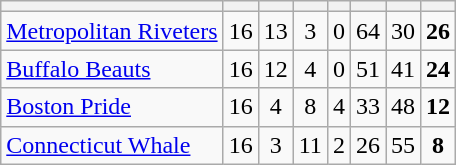<table class="wikitable sortable" style="text-align:center">
<tr>
<th class="unsortable"></th>
<th></th>
<th></th>
<th></th>
<th></th>
<th></th>
<th></th>
<th></th>
</tr>
<tr bgcolor=>
<td align=left><a href='#'>Metropolitan Riveters</a></td>
<td>16</td>
<td>13</td>
<td>3</td>
<td>0</td>
<td>64</td>
<td>30</td>
<td><strong>26</strong></td>
</tr>
<tr bgcolor=>
<td align=left><a href='#'>Buffalo Beauts</a></td>
<td>16</td>
<td>12</td>
<td>4</td>
<td>0</td>
<td>51</td>
<td>41</td>
<td><strong>24</strong></td>
</tr>
<tr bgcolor=>
<td align=left><a href='#'>Boston Pride</a></td>
<td>16</td>
<td>4</td>
<td>8</td>
<td>4</td>
<td>33</td>
<td>48</td>
<td><strong>12</strong></td>
</tr>
<tr bgcolor=>
<td align=left><a href='#'>Connecticut Whale</a></td>
<td>16</td>
<td>3</td>
<td>11</td>
<td>2</td>
<td>26</td>
<td>55</td>
<td><strong>8</strong></td>
</tr>
</table>
